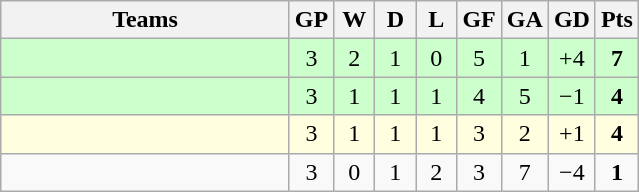<table class="wikitable" style="text-align:center">
<tr>
<th width=185>Teams</th>
<th width=20>GP</th>
<th width=20>W</th>
<th width=20>D</th>
<th width=20>L</th>
<th width=20>GF</th>
<th width=20>GA</th>
<th width=20>GD</th>
<th width=20>Pts</th>
</tr>
<tr align=center style="background:#ccffcc;">
<td style="text-align:left;"></td>
<td>3</td>
<td>2</td>
<td>1</td>
<td>0</td>
<td>5</td>
<td>1</td>
<td>+4</td>
<td><strong>7</strong></td>
</tr>
<tr align=center style="background:#ccffcc;">
<td style="text-align:left;"></td>
<td>3</td>
<td>1</td>
<td>1</td>
<td>1</td>
<td>4</td>
<td>5</td>
<td>−1</td>
<td><strong>4</strong></td>
</tr>
<tr align=center style="background:lightyellow;">
<td style="text-align:left;"></td>
<td>3</td>
<td>1</td>
<td>1</td>
<td>1</td>
<td>3</td>
<td>2</td>
<td>+1</td>
<td><strong>4</strong></td>
</tr>
<tr align=center>
<td style="text-align:left;"></td>
<td>3</td>
<td>0</td>
<td>1</td>
<td>2</td>
<td>3</td>
<td>7</td>
<td>−4</td>
<td><strong>1</strong></td>
</tr>
</table>
